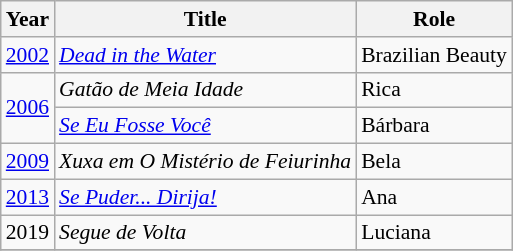<table class="wikitable" style="font-size: 90%;">
<tr>
<th>Year</th>
<th>Title</th>
<th>Role</th>
</tr>
<tr>
<td><a href='#'>2002</a></td>
<td><em><a href='#'>Dead in the Water</a></em></td>
<td>Brazilian Beauty</td>
</tr>
<tr>
<td rowspan="2"><a href='#'>2006</a></td>
<td><em>Gatão de Meia Idade</em></td>
<td>Rica</td>
</tr>
<tr>
<td><em><a href='#'>Se Eu Fosse Você</a></em></td>
<td>Bárbara</td>
</tr>
<tr>
<td><a href='#'>2009</a></td>
<td><em>Xuxa em O Mistério de Feiurinha</em></td>
<td>Bela</td>
</tr>
<tr>
<td><a href='#'>2013</a></td>
<td><em><a href='#'>Se Puder... Dirija!</a></em></td>
<td>Ana</td>
</tr>
<tr>
<td>2019</td>
<td><em>Segue de Volta</em></td>
<td>Luciana</td>
</tr>
<tr>
</tr>
</table>
